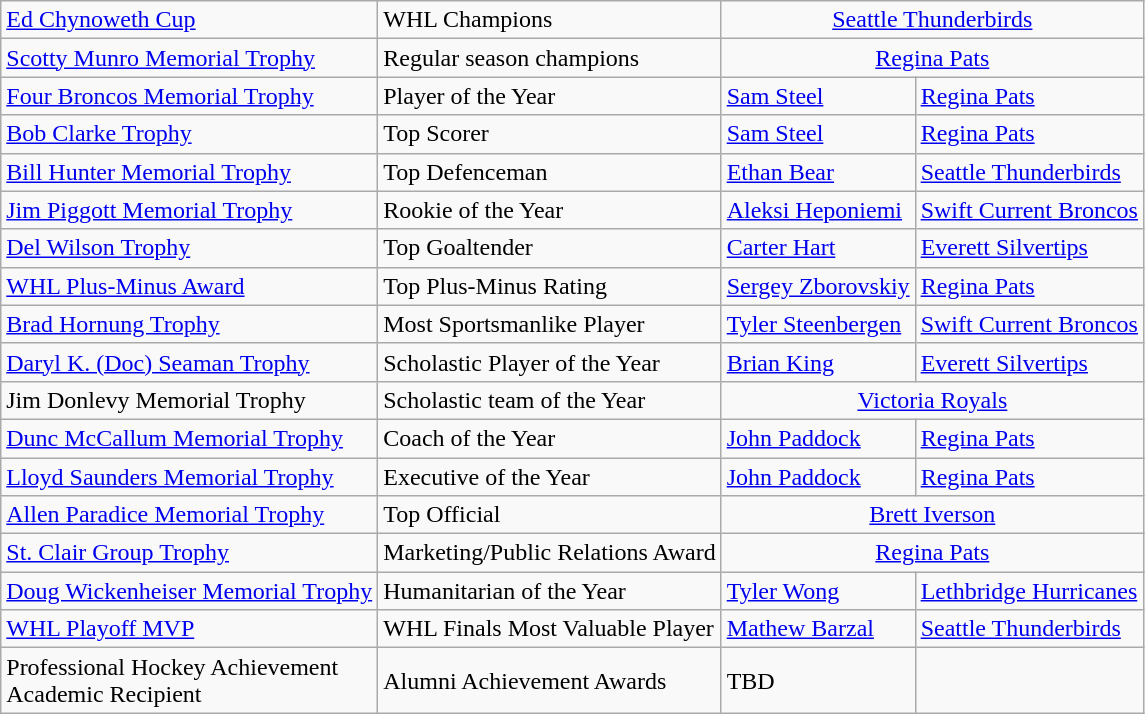<table class="wikitable">
<tr>
<td><a href='#'>Ed Chynoweth Cup</a></td>
<td>WHL Champions</td>
<td colspan="2" style="text-align:center;"><a href='#'>Seattle Thunderbirds</a></td>
</tr>
<tr>
<td><a href='#'>Scotty Munro Memorial Trophy</a></td>
<td>Regular season champions</td>
<td colspan="2" style="text-align:center;"><a href='#'>Regina Pats</a></td>
</tr>
<tr>
<td><a href='#'>Four Broncos Memorial Trophy</a></td>
<td>Player of the Year</td>
<td><a href='#'>Sam Steel</a></td>
<td><a href='#'>Regina Pats</a></td>
</tr>
<tr>
<td><a href='#'>Bob Clarke Trophy</a></td>
<td>Top Scorer</td>
<td><a href='#'>Sam Steel</a></td>
<td><a href='#'>Regina Pats</a></td>
</tr>
<tr>
<td><a href='#'>Bill Hunter Memorial Trophy</a></td>
<td>Top Defenceman</td>
<td><a href='#'>Ethan Bear</a></td>
<td><a href='#'>Seattle Thunderbirds</a></td>
</tr>
<tr>
<td><a href='#'>Jim Piggott Memorial Trophy</a></td>
<td>Rookie of the Year</td>
<td><a href='#'>Aleksi Heponiemi</a></td>
<td><a href='#'>Swift Current Broncos</a></td>
</tr>
<tr>
<td><a href='#'>Del Wilson Trophy</a></td>
<td>Top Goaltender</td>
<td><a href='#'>Carter Hart</a></td>
<td><a href='#'>Everett Silvertips</a></td>
</tr>
<tr>
<td><a href='#'>WHL Plus-Minus Award</a></td>
<td>Top Plus-Minus Rating</td>
<td><a href='#'>Sergey Zborovskiy</a></td>
<td><a href='#'>Regina Pats</a></td>
</tr>
<tr>
<td><a href='#'>Brad Hornung Trophy</a></td>
<td>Most Sportsmanlike Player</td>
<td><a href='#'>Tyler Steenbergen</a></td>
<td><a href='#'>Swift Current Broncos</a></td>
</tr>
<tr>
<td><a href='#'>Daryl K. (Doc) Seaman Trophy</a></td>
<td>Scholastic Player of the Year</td>
<td><a href='#'>Brian King</a></td>
<td><a href='#'>Everett Silvertips</a></td>
</tr>
<tr>
<td>Jim Donlevy Memorial Trophy</td>
<td>Scholastic team of the Year</td>
<td colspan="2" style="text-align:center;"><a href='#'>Victoria Royals</a></td>
</tr>
<tr>
<td><a href='#'>Dunc McCallum Memorial Trophy</a></td>
<td>Coach of the Year</td>
<td><a href='#'>John Paddock</a></td>
<td><a href='#'>Regina Pats</a></td>
</tr>
<tr>
<td><a href='#'>Lloyd Saunders Memorial Trophy</a></td>
<td>Executive of the Year</td>
<td><a href='#'>John Paddock</a></td>
<td><a href='#'>Regina Pats</a></td>
</tr>
<tr>
<td><a href='#'>Allen Paradice Memorial Trophy</a></td>
<td>Top Official</td>
<td colspan="2" style="text-align:center;"><a href='#'>Brett Iverson</a></td>
</tr>
<tr>
<td><a href='#'>St. Clair Group Trophy</a></td>
<td>Marketing/Public Relations Award</td>
<td colspan="2" style="text-align:center;"><a href='#'>Regina Pats</a></td>
</tr>
<tr>
<td><a href='#'>Doug Wickenheiser Memorial Trophy</a></td>
<td>Humanitarian of the Year</td>
<td><a href='#'>Tyler Wong</a></td>
<td><a href='#'>Lethbridge Hurricanes</a></td>
</tr>
<tr>
<td><a href='#'>WHL Playoff MVP</a></td>
<td>WHL Finals Most Valuable Player</td>
<td><a href='#'>Mathew Barzal</a></td>
<td><a href='#'>Seattle Thunderbirds</a></td>
</tr>
<tr>
<td>Professional Hockey Achievement<br>Academic Recipient</td>
<td>Alumni Achievement Awards</td>
<td>TBD</td>
</tr>
</table>
